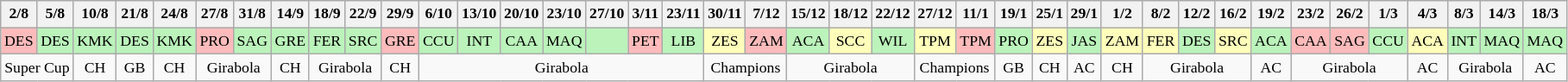<table class="wikitable" style="font-size: 74%; text-align:center;">
<tr>
<th align=center>2/8</th>
<th>5/8</th>
<th>10/8</th>
<th>21/8</th>
<th>24/8</th>
<th>27/8</th>
<th>31/8</th>
<th>14/9</th>
<th>18/9</th>
<th>22/9</th>
<th>29/9</th>
<th>6/10</th>
<th>13/10</th>
<th>20/10</th>
<th>23/10</th>
<th>27/10</th>
<th>3/11</th>
<th>23/11</th>
<th>30/11</th>
<th>7/12</th>
<th>15/12</th>
<th>18/12</th>
<th>22/12</th>
<th>27/12</th>
<th>11/1</th>
<th>19/1</th>
<th>25/1</th>
<th>29/1</th>
<th>1/2</th>
<th>8/2</th>
<th>12/2</th>
<th>16/2</th>
<th>19/2</th>
<th>23/2</th>
<th>26/2</th>
<th>1/3</th>
<th>4/3</th>
<th>8/3</th>
<th>14/3</th>
<th>18/3</th>
</tr>
<tr align=center>
<td bgcolor=#ffbbbb>DES</td>
<td bgcolor=#bbf3bb>DES</td>
<td bgcolor=#bbf3bb>KMK</td>
<td bgcolor=#bbf3bb>DES</td>
<td bgcolor=#bbf3bb>KMK</td>
<td bgcolor=#ffbbbb>PRO</td>
<td bgcolor=#bbf3bb>SAG</td>
<td bgcolor=#bbf3bb>GRE</td>
<td bgcolor=#bbf3bb>FER</td>
<td bgcolor=#bbf3bb>SRC</td>
<td bgcolor=#ffbbbb>GRE</td>
<td bgcolor=#bbf3bb>CCU</td>
<td bgcolor=#bbf3bb>INT</td>
<td bgcolor=#bbf3bb>CAA</td>
<td bgcolor=#bbf3bb>MAQ</td>
<td bgcolor=#bbf3bb></td>
<td bgcolor=#ffbbbb>PET</td>
<td bgcolor=#bbf3bb>LIB</td>
<td bgcolor=#ffffbb>ZES</td>
<td bgcolor=#ffbbbb>ZAM</td>
<td bgcolor=#bbf3bb>ACA</td>
<td bgcolor=#ffffbb>SCC</td>
<td bgcolor=#bbf3bb>WIL</td>
<td bgcolor=#ffffbb>TPM</td>
<td bgcolor=#ffbbbb>TPM</td>
<td bgcolor=#bbf3bb>PRO</td>
<td bgcolor=#ffffbb>ZES</td>
<td bgcolor=#bbf3bb>JAS</td>
<td bgcolor=#ffffbb>ZAM</td>
<td bgcolor=#ffffbb>FER</td>
<td bgcolor=#bbf3bb>DES</td>
<td bgcolor=#ffffbb>SRC</td>
<td bgcolor=#bbf3bb>ACA</td>
<td bgcolor=#ffbbbb>CAA</td>
<td bgcolor=#ffbbbb>SAG</td>
<td bgcolor=#bbf3bb>CCU</td>
<td bgcolor=#ffffbb>ACA</td>
<td bgcolor=#bbf3bb>INT</td>
<td bgcolor=#bbf3bb>MAQ</td>
<td bgcolor=#bbf3bb>MAQ</td>
</tr>
<tr align=center>
<td colspan=2>Super Cup</td>
<td>CH</td>
<td>GB</td>
<td>CH</td>
<td colspan=2>Girabola</td>
<td>CH</td>
<td colspan=2>Girabola</td>
<td>CH</td>
<td colspan=7>Girabola</td>
<td colspan=2>Champions</td>
<td colspan=3>Girabola</td>
<td colspan=2>Champions</td>
<td>GB</td>
<td>CH</td>
<td>AC</td>
<td>CH</td>
<td colspan=3>Girabola</td>
<td>AC</td>
<td colspan=3>Girabola</td>
<td>AC</td>
<td colspan=2>Girabola</td>
<td>AC</td>
</tr>
</table>
